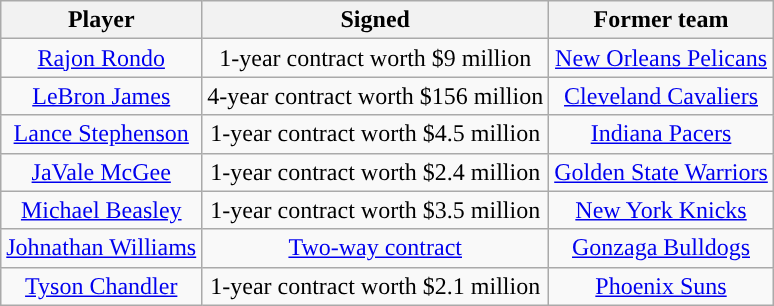<table class="wikitable sortable sortable" style="text-align: center">
<tr>
<th>Player</th>
<th>Signed</th>
<th>Former team</th>
</tr>
<tr style="text-align: center">
<td><a href='#'>Rajon Rondo</a></td>
<td>1-year contract worth $9 million</td>
<td><a href='#'>New Orleans Pelicans</a></td>
</tr>
<tr style="text-align: "center">
<td><a href='#'>LeBron James</a></td>
<td>4-year contract worth $156 million</td>
<td><a href='#'>Cleveland Cavaliers</a></td>
</tr>
<tr style="text-align: "center">
<td><a href='#'>Lance Stephenson</a></td>
<td>1-year contract worth $4.5 million</td>
<td><a href='#'>Indiana Pacers</a></td>
</tr>
<tr style="text-align: "center">
<td><a href='#'>JaVale McGee</a></td>
<td>1-year contract worth $2.4 million</td>
<td><a href='#'>Golden State Warriors</a></td>
</tr>
<tr style="text-align: "center">
<td><a href='#'>Michael Beasley</a></td>
<td>1-year contract worth $3.5 million</td>
<td><a href='#'>New York Knicks</a></td>
</tr>
<tr style="text-align: "center">
<td><a href='#'>Johnathan Williams</a></td>
<td><a href='#'>Two-way contract</a></td>
<td><a href='#'>Gonzaga Bulldogs</a></td>
</tr>
<tr style="text-align: "center">
<td><a href='#'>Tyson Chandler</a></td>
<td>1-year contract worth $2.1 million</td>
<td><a href='#'>Phoenix Suns</a></td>
</tr>
</table>
